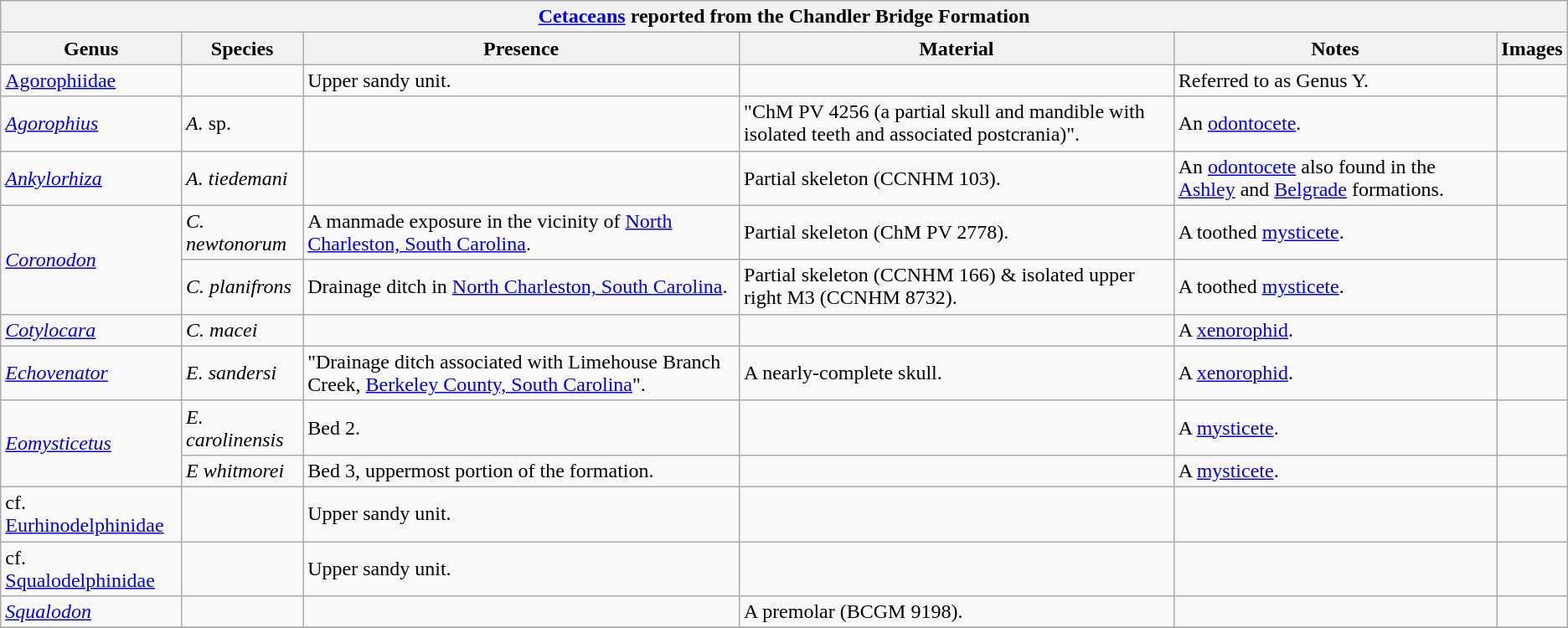<table class="wikitable" align="center">
<tr>
<th colspan="6" align="center"><strong><a href='#'>Cetaceans</a> reported from the Chandler Bridge Formation</strong></th>
</tr>
<tr>
<th>Genus</th>
<th>Species</th>
<th>Presence</th>
<th><strong>Material</strong></th>
<th>Notes</th>
<th>Images</th>
</tr>
<tr>
<td><a href='#'>Agorophiidae</a></td>
<td></td>
<td>Upper sandy unit.</td>
<td></td>
<td>Referred to as Genus Y.</td>
<td></td>
</tr>
<tr>
<td><em><a href='#'>Agorophius</a></em></td>
<td><em>A.</em> sp.</td>
<td></td>
<td>"ChM PV 4256 (a partial skull and mandible with isolated teeth and associated postcrania)".</td>
<td>An <a href='#'>odontocete</a>.</td>
<td></td>
</tr>
<tr>
<td><em><a href='#'>Ankylorhiza</a></em></td>
<td><em>A. tiedemani</em></td>
<td></td>
<td>Partial skeleton (CCNHM 103).</td>
<td>An <a href='#'>odontocete</a> also found in the <a href='#'>Ashley</a> and <a href='#'>Belgrade</a> formations.</td>
<td></td>
</tr>
<tr>
<td rowspan="2"><em><a href='#'>Coronodon</a></em></td>
<td><em>C. newtonorum</em></td>
<td>A manmade exposure in the vicinity of <a href='#'>North Charleston, South Carolina</a>.</td>
<td>Partial skeleton (ChM PV 2778).</td>
<td>A toothed <a href='#'>mysticete</a>.</td>
<td></td>
</tr>
<tr>
<td><em>C. planifrons</em></td>
<td>Drainage ditch in <a href='#'>North Charleston, South Carolina</a>.</td>
<td>Partial skeleton (CCNHM 166) & isolated upper right M3 (CCNHM 8732).</td>
<td>A toothed <a href='#'>mysticete</a>.</td>
<td></td>
</tr>
<tr>
<td><em><a href='#'>Cotylocara</a></em></td>
<td><em>C. macei</em></td>
<td></td>
<td></td>
<td>A <a href='#'>xenorophid</a>.</td>
<td></td>
</tr>
<tr>
<td><em><a href='#'>Echovenator</a></em></td>
<td><em>E. sandersi</em></td>
<td>"Drainage ditch associated with Limehouse Branch Creek, <a href='#'>Berkeley County, South Carolina</a>".</td>
<td>A nearly-complete skull.</td>
<td>A <a href='#'>xenorophid</a>.</td>
<td></td>
</tr>
<tr>
<td rowspan="2"><em><a href='#'>Eomysticetus</a></em></td>
<td><em>E. carolinensis</em></td>
<td>Bed 2.</td>
<td></td>
<td>A <a href='#'>mysticete</a>.</td>
<td></td>
</tr>
<tr>
<td><em>E  whitmorei</em></td>
<td>Bed 3, uppermost portion of the formation.</td>
<td></td>
<td>A <a href='#'>mysticete</a>.</td>
<td></td>
</tr>
<tr>
<td>cf. <a href='#'>Eurhinodelphinidae</a></td>
<td></td>
<td>Upper sandy unit.</td>
<td></td>
<td></td>
<td></td>
</tr>
<tr>
<td>cf. <a href='#'>Squalodelphinidae</a></td>
<td></td>
<td>Upper sandy unit.</td>
<td></td>
<td></td>
<td></td>
</tr>
<tr>
<td><em><a href='#'>Squalodon</a></em></td>
<td></td>
<td></td>
<td>A premolar (BCGM 9198).</td>
<td></td>
<td></td>
</tr>
<tr>
</tr>
</table>
